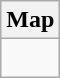<table class="wikitable">
<tr>
<th>Map</th>
</tr>
<tr>
<td align="center"><div><br> 













</div></td>
</tr>
</table>
